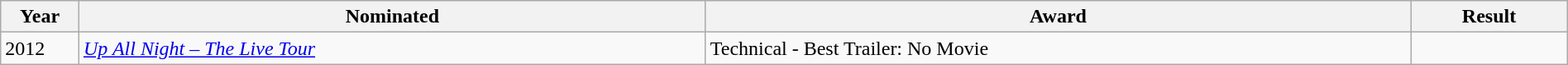<table class="wikitable" style="width:100%;">
<tr>
<th width=5%>Year</th>
<th style="width:40%;">Nominated</th>
<th style="width:45%;">Award</th>
<th style="width:10%;">Result</th>
</tr>
<tr>
<td>2012</td>
<td><em><a href='#'>Up All Night – The Live Tour</a></em></td>
<td>Technical - Best Trailer: No Movie</td>
<td></td>
</tr>
</table>
